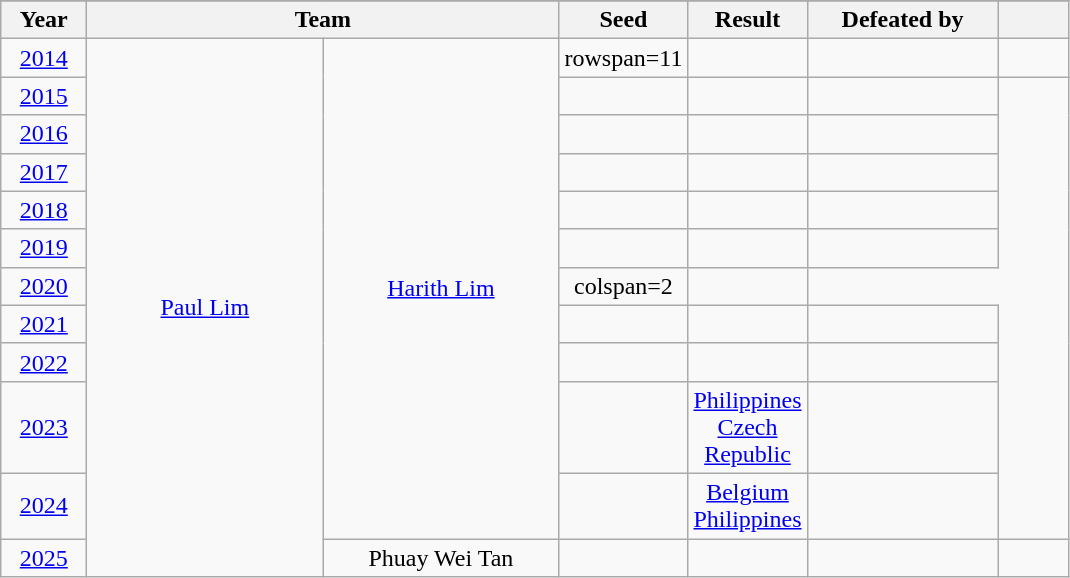<table class="wikitable" style="text-align: center;">
<tr style= "background: #e2e2e2;">
</tr>
<tr style="background: #efefef;">
<th width=50px>Year</th>
<th colspan="2">Team</th>
<th width=50px>Seed</th>
<th width=50px>Result</th>
<th width=120px>Defeated by</th>
<th width=40px></th>
</tr>
<tr>
<td><a href='#'>2014</a></td>
<td rowspan=12 width=150px><a href='#'>Paul Lim</a></td>
<td rowspan=11 width=150px><a href='#'>Harith Lim</a></td>
<td>rowspan=11 </td>
<td></td>
<td> </td>
<td></td>
</tr>
<tr>
<td><a href='#'>2015</a></td>
<td></td>
<td> </td>
<td></td>
</tr>
<tr>
<td><a href='#'>2016</a></td>
<td></td>
<td> </td>
<td></td>
</tr>
<tr>
<td><a href='#'>2017</a></td>
<td></td>
<td> </td>
<td></td>
</tr>
<tr>
<td><a href='#'>2018</a></td>
<td></td>
<td> </td>
<td></td>
</tr>
<tr>
<td><a href='#'>2019</a></td>
<td></td>
<td> </td>
<td></td>
</tr>
<tr>
<td><a href='#'>2020</a></td>
<td>colspan=2 </td>
<td></td>
</tr>
<tr>
<td><a href='#'>2021</a></td>
<td></td>
<td> </td>
<td></td>
</tr>
<tr>
<td><a href='#'>2022</a></td>
<td></td>
<td> </td>
<td></td>
</tr>
<tr>
<td><a href='#'>2023</a></td>
<td></td>
<td> <a href='#'>Philippines</a><br> <a href='#'>Czech Republic</a></td>
<td></td>
</tr>
<tr>
<td><a href='#'>2024</a></td>
<td></td>
<td> <a href='#'>Belgium</a><br> <a href='#'>Philippines</a></td>
<td></td>
</tr>
<tr>
<td><a href='#'>2025</a></td>
<td>Phuay Wei Tan</td>
<td></td>
<td></td>
<td></td>
<td></td>
</tr>
</table>
